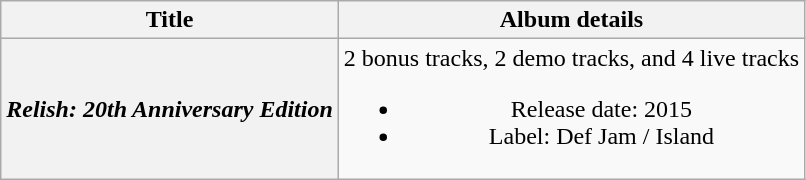<table class="wikitable plainrowheaders" style="text-align:center;">
<tr>
<th>Title</th>
<th>Album details</th>
</tr>
<tr>
<th scope="row"><em>Relish: 20th Anniversary Edition</em></th>
<td>2 bonus tracks, 2 demo tracks, and 4 live tracks<br><ul><li>Release date: 2015</li><li>Label: Def Jam / Island</li></ul></td>
</tr>
</table>
